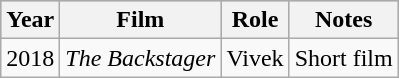<table class="wikitable sortable">
<tr style="background:#B0C4DE;">
<th>Year</th>
<th>Film</th>
<th>Role</th>
<th class=unsortable>Notes</th>
</tr>
<tr>
<td rowspan=1>2018</td>
<td><em>The Backstager</em></td>
<td>Vivek</td>
<td>Short film</td>
</tr>
</table>
